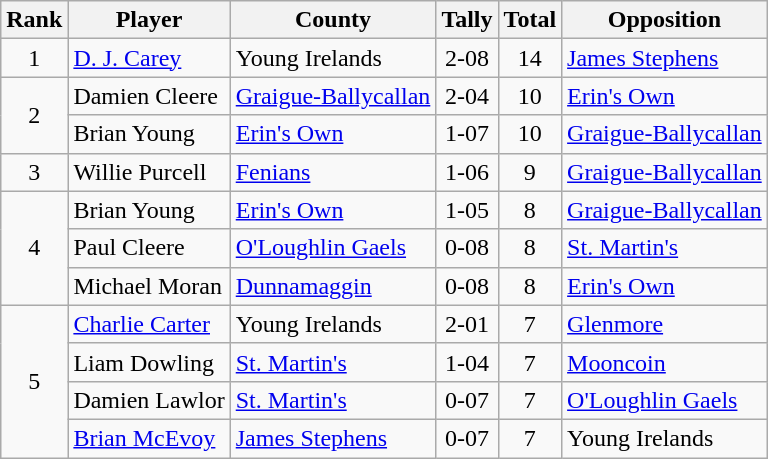<table class="wikitable">
<tr>
<th>Rank</th>
<th>Player</th>
<th>County</th>
<th>Tally</th>
<th>Total</th>
<th>Opposition</th>
</tr>
<tr>
<td rowspan=1 align=center>1</td>
<td><a href='#'>D. J. Carey</a></td>
<td>Young Irelands</td>
<td align=center>2-08</td>
<td align=center>14</td>
<td><a href='#'>James Stephens</a></td>
</tr>
<tr>
<td rowspan=2 align=center>2</td>
<td>Damien Cleere</td>
<td><a href='#'>Graigue-Ballycallan</a></td>
<td align=center>2-04</td>
<td align=center>10</td>
<td><a href='#'>Erin's Own</a></td>
</tr>
<tr>
<td>Brian Young</td>
<td><a href='#'>Erin's Own</a></td>
<td align=center>1-07</td>
<td align=center>10</td>
<td><a href='#'>Graigue-Ballycallan</a></td>
</tr>
<tr>
<td rowspan=1 align=center>3</td>
<td>Willie Purcell</td>
<td><a href='#'>Fenians</a></td>
<td align=center>1-06</td>
<td align=center>9</td>
<td><a href='#'>Graigue-Ballycallan</a></td>
</tr>
<tr>
<td rowspan=3 align=center>4</td>
<td>Brian Young</td>
<td><a href='#'>Erin's Own</a></td>
<td align=center>1-05</td>
<td align=center>8</td>
<td><a href='#'>Graigue-Ballycallan</a></td>
</tr>
<tr>
<td>Paul Cleere</td>
<td><a href='#'>O'Loughlin Gaels</a></td>
<td align=center>0-08</td>
<td align=center>8</td>
<td><a href='#'>St. Martin's</a></td>
</tr>
<tr>
<td>Michael Moran</td>
<td><a href='#'>Dunnamaggin</a></td>
<td align=center>0-08</td>
<td align=center>8</td>
<td><a href='#'>Erin's Own</a></td>
</tr>
<tr>
<td rowspan=4 align=center>5</td>
<td><a href='#'>Charlie Carter</a></td>
<td>Young Irelands</td>
<td align=center>2-01</td>
<td align=center>7</td>
<td><a href='#'>Glenmore</a></td>
</tr>
<tr>
<td>Liam Dowling</td>
<td><a href='#'>St. Martin's</a></td>
<td align=center>1-04</td>
<td align=center>7</td>
<td><a href='#'>Mooncoin</a></td>
</tr>
<tr>
<td>Damien Lawlor</td>
<td><a href='#'>St. Martin's</a></td>
<td align=center>0-07</td>
<td align=center>7</td>
<td><a href='#'>O'Loughlin Gaels</a></td>
</tr>
<tr>
<td><a href='#'>Brian McEvoy</a></td>
<td><a href='#'>James Stephens</a></td>
<td align=center>0-07</td>
<td align=center>7</td>
<td>Young Irelands</td>
</tr>
</table>
